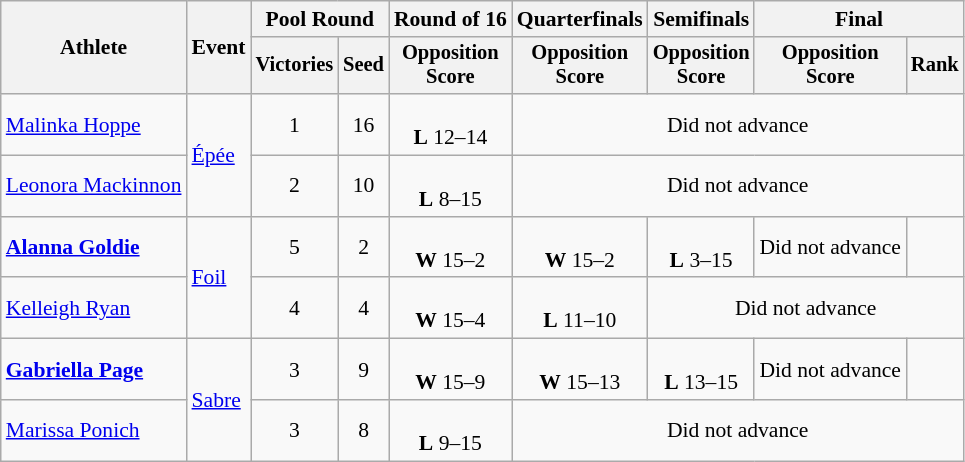<table class=wikitable style="font-size:90%">
<tr>
<th rowspan=2>Athlete</th>
<th rowspan=2>Event</th>
<th colspan=2>Pool Round</th>
<th>Round of 16</th>
<th>Quarterfinals</th>
<th>Semifinals</th>
<th colspan=2>Final</th>
</tr>
<tr style="font-size:95%">
<th>Victories</th>
<th>Seed</th>
<th>Opposition<br>Score</th>
<th>Opposition<br>Score</th>
<th>Opposition<br>Score</th>
<th>Opposition<br>Score</th>
<th>Rank</th>
</tr>
<tr align=center>
<td align=left><a href='#'>Malinka Hoppe</a></td>
<td align=left rowspan=2><a href='#'>Épée</a></td>
<td>1</td>
<td>16</td>
<td><br><strong>L</strong> 12–14</td>
<td colspan=4>Did not advance</td>
</tr>
<tr align=center>
<td align=left><a href='#'>Leonora Mackinnon</a></td>
<td>2</td>
<td>10</td>
<td><br><strong>L</strong> 8–15</td>
<td colspan=4>Did not advance</td>
</tr>
<tr align=center>
<td align=left><strong><a href='#'>Alanna Goldie</a></strong></td>
<td align=left rowspan=2><a href='#'>Foil</a></td>
<td>5</td>
<td>2</td>
<td><br><strong>W</strong> 15–2</td>
<td><br><strong>W</strong> 15–2</td>
<td><br><strong>L</strong> 3–15</td>
<td>Did not advance</td>
<td></td>
</tr>
<tr align=center>
<td align=left><a href='#'>Kelleigh Ryan</a></td>
<td>4</td>
<td>4</td>
<td><br><strong>W</strong> 15–4</td>
<td><br><strong>L</strong> 11–10</td>
<td colspan=3>Did not advance</td>
</tr>
<tr align=center>
<td align=left><strong><a href='#'>Gabriella Page</a></strong></td>
<td align=left rowspan=2><a href='#'>Sabre</a></td>
<td>3</td>
<td>9</td>
<td><br><strong>W</strong> 15–9</td>
<td><br><strong>W</strong> 15–13</td>
<td><br><strong>L</strong> 13–15</td>
<td>Did not advance</td>
<td></td>
</tr>
<tr align=center>
<td align=left><a href='#'>Marissa Ponich</a></td>
<td>3</td>
<td>8</td>
<td><br><strong>L</strong> 9–15</td>
<td colspan=4>Did not advance</td>
</tr>
</table>
